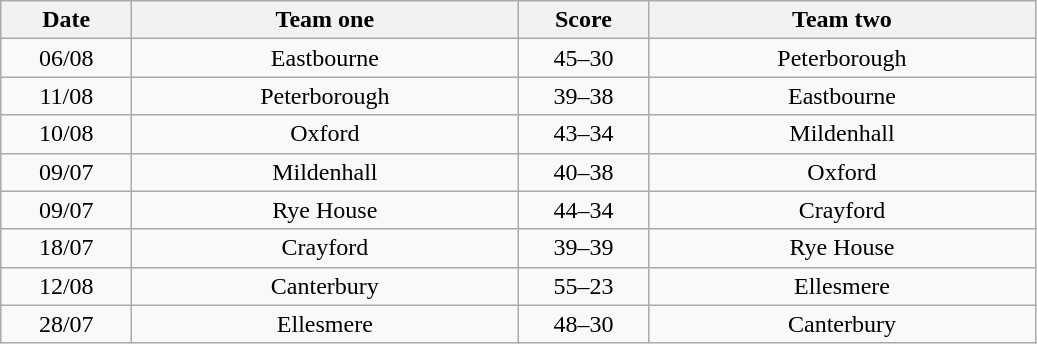<table class="wikitable" style="text-align: center">
<tr>
<th width=80>Date</th>
<th width=250>Team one</th>
<th width=80>Score</th>
<th width=250>Team two</th>
</tr>
<tr>
<td>06/08</td>
<td>Eastbourne</td>
<td>45–30</td>
<td>Peterborough</td>
</tr>
<tr>
<td>11/08</td>
<td>Peterborough</td>
<td>39–38</td>
<td>Eastbourne</td>
</tr>
<tr>
<td>10/08</td>
<td>Oxford</td>
<td>43–34</td>
<td>Mildenhall</td>
</tr>
<tr>
<td>09/07</td>
<td>Mildenhall</td>
<td>40–38</td>
<td>Oxford</td>
</tr>
<tr>
<td>09/07</td>
<td>Rye House</td>
<td>44–34</td>
<td>Crayford</td>
</tr>
<tr>
<td>18/07</td>
<td>Crayford</td>
<td>39–39</td>
<td>Rye House</td>
</tr>
<tr>
<td>12/08</td>
<td>Canterbury</td>
<td>55–23</td>
<td>Ellesmere</td>
</tr>
<tr>
<td>28/07</td>
<td>Ellesmere</td>
<td>48–30</td>
<td>Canterbury</td>
</tr>
</table>
